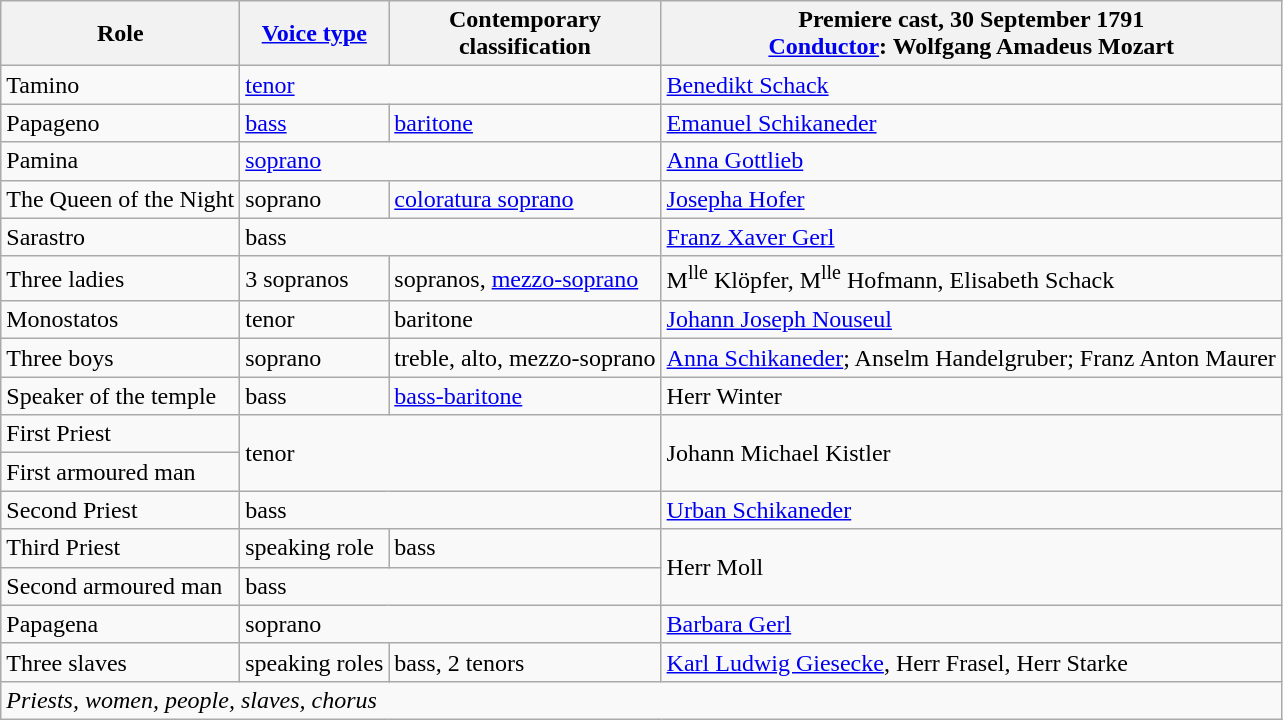<table class="wikitable">
<tr>
<th>Role</th>
<th><a href='#'>Voice type</a></th>
<th>Contemporary<br>classification</th>
<th>Premiere cast, 30 September 1791<br><a href='#'>Conductor</a>: Wolfgang Amadeus Mozart</th>
</tr>
<tr>
<td>Tamino</td>
<td colspan="2"><a href='#'>tenor</a></td>
<td><a href='#'>Benedikt Schack</a></td>
</tr>
<tr>
<td>Papageno</td>
<td><a href='#'>bass</a></td>
<td><a href='#'>baritone</a></td>
<td><a href='#'>Emanuel Schikaneder</a></td>
</tr>
<tr>
<td>Pamina</td>
<td colspan="2"><a href='#'>soprano</a></td>
<td><a href='#'>Anna Gottlieb</a></td>
</tr>
<tr>
<td>The Queen of the Night</td>
<td>soprano</td>
<td><a href='#'>coloratura soprano</a></td>
<td><a href='#'>Josepha Hofer</a></td>
</tr>
<tr>
<td>Sarastro</td>
<td colspan="2">bass</td>
<td><a href='#'>Franz Xaver Gerl</a></td>
</tr>
<tr>
<td>Three ladies</td>
<td>3 sopranos</td>
<td>sopranos, <a href='#'>mezzo-soprano</a></td>
<td>M<sup>lle</sup> Klöpfer, M<sup>lle</sup> Hofmann, Elisabeth Schack</td>
</tr>
<tr>
<td>Monostatos</td>
<td>tenor</td>
<td>baritone</td>
<td><a href='#'>Johann Joseph Nouseul</a></td>
</tr>
<tr>
<td>Three boys</td>
<td>soprano</td>
<td>treble, alto, mezzo-soprano</td>
<td><a href='#'>Anna Schikaneder</a>; Anselm Handelgruber; Franz Anton Maurer</td>
</tr>
<tr>
<td>Speaker of the temple</td>
<td>bass</td>
<td><a href='#'>bass-baritone</a></td>
<td>Herr Winter</td>
</tr>
<tr>
<td>First Priest</td>
<td colspan="2" rowspan="2">tenor</td>
<td rowspan="2">Johann Michael Kistler</td>
</tr>
<tr>
<td>First armoured man</td>
</tr>
<tr>
<td>Second Priest</td>
<td colspan="2">bass</td>
<td><a href='#'>Urban Schikaneder</a></td>
</tr>
<tr>
<td>Third Priest</td>
<td>speaking role</td>
<td>bass</td>
<td rowspan="2">Herr Moll</td>
</tr>
<tr>
<td>Second armoured man</td>
<td colspan="2">bass</td>
</tr>
<tr>
<td>Papagena</td>
<td colspan="2">soprano</td>
<td><a href='#'>Barbara Gerl</a></td>
</tr>
<tr>
<td>Three slaves</td>
<td>speaking roles</td>
<td>bass, 2 tenors</td>
<td><a href='#'>Karl Ludwig Giesecke</a>, Herr Frasel, Herr Starke</td>
</tr>
<tr>
<td colspan="4"><em>Priests, women, people, slaves, chorus</em></td>
</tr>
</table>
